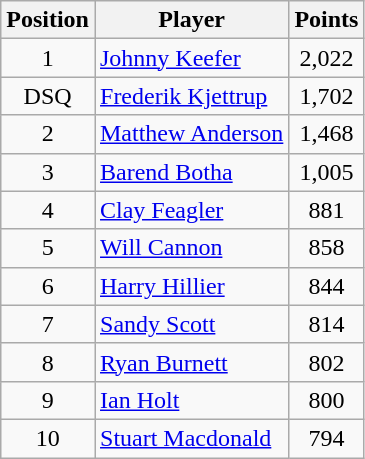<table class=wikitable>
<tr>
<th>Position</th>
<th>Player</th>
<th>Points</th>
</tr>
<tr>
<td align=center>1</td>
<td> <a href='#'>Johnny Keefer</a></td>
<td align=center>2,022</td>
</tr>
<tr>
<td align=center>DSQ</td>
<td> <a href='#'>Frederik Kjettrup</a></td>
<td align=center>1,702</td>
</tr>
<tr>
<td align=center>2</td>
<td> <a href='#'>Matthew Anderson</a></td>
<td align=center>1,468</td>
</tr>
<tr>
<td align=center>3</td>
<td> <a href='#'>Barend Botha</a></td>
<td align=center>1,005</td>
</tr>
<tr>
<td align=center>4</td>
<td> <a href='#'>Clay Feagler</a></td>
<td align=center>881</td>
</tr>
<tr>
<td align=center>5</td>
<td> <a href='#'>Will Cannon</a></td>
<td align=center>858</td>
</tr>
<tr>
<td align=center>6</td>
<td> <a href='#'>Harry Hillier</a></td>
<td align=center>844</td>
</tr>
<tr>
<td align=center>7</td>
<td> <a href='#'>Sandy Scott</a></td>
<td align=center>814</td>
</tr>
<tr>
<td align=center>8</td>
<td> <a href='#'>Ryan Burnett</a></td>
<td align=center>802</td>
</tr>
<tr>
<td align=center>9</td>
<td> <a href='#'>Ian Holt</a></td>
<td align=center>800</td>
</tr>
<tr>
<td align=center>10</td>
<td> <a href='#'>Stuart Macdonald</a></td>
<td align=center>794</td>
</tr>
</table>
